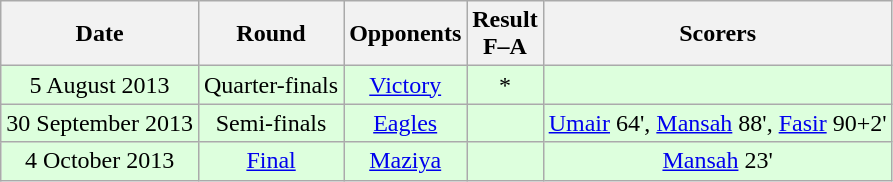<table class="wikitable" style="text-align:center">
<tr>
<th>Date</th>
<th>Round</th>
<th>Opponents</th>
<th>Result<br>F–A</th>
<th>Scorers</th>
</tr>
<tr bgcolor="#ddffdd">
<td>5 August 2013</td>
<td>Quarter-finals</td>
<td><a href='#'>Victory</a></td>
<td>*</td>
<td></td>
</tr>
<tr bgcolor="#ddffdd">
<td>30 September 2013</td>
<td>Semi-finals</td>
<td><a href='#'>Eagles</a></td>
<td></td>
<td><a href='#'>Umair</a> 64', <a href='#'>Mansah</a> 88', <a href='#'>Fasir</a> 90+2'</td>
</tr>
<tr bgcolor="#ddffdd">
<td>4 October 2013</td>
<td><a href='#'>Final</a></td>
<td><a href='#'>Maziya</a></td>
<td></td>
<td><a href='#'>Mansah</a> 23'</td>
</tr>
</table>
